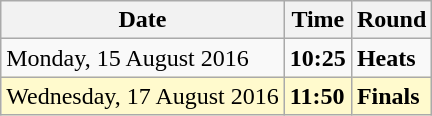<table class="wikitable">
<tr>
<th>Date</th>
<th>Time</th>
<th>Round</th>
</tr>
<tr>
<td>Monday, 15 August 2016</td>
<td><strong>10:25</strong></td>
<td><strong>Heats</strong></td>
</tr>
<tr>
<td style=background:lemonchiffon>Wednesday, 17 August 2016</td>
<td style=background:lemonchiffon><strong>11:50</strong></td>
<td style=background:lemonchiffon><strong>Finals</strong></td>
</tr>
</table>
